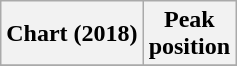<table class="wikitable sortable">
<tr>
<th>Chart (2018)</th>
<th>Peak<br>position</th>
</tr>
<tr>
</tr>
</table>
